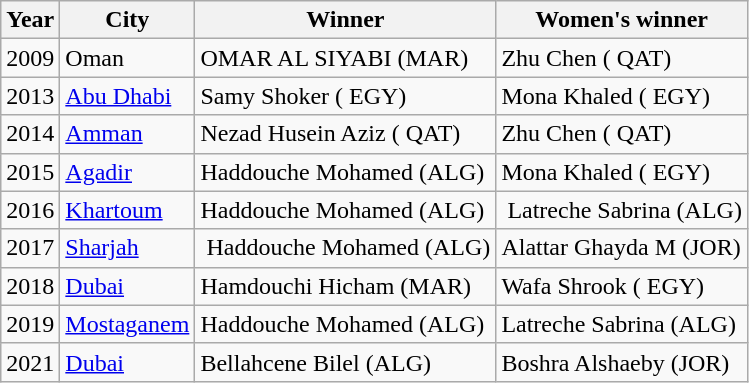<table class="wikitable">
<tr>
<th>Year</th>
<th>City</th>
<th>Winner</th>
<th>Women's winner</th>
</tr>
<tr>
<td>2009</td>
<td>Oman</td>
<td>OMAR AL SIYABI (MAR) </td>
<td>Zhu Chen ( QAT) </td>
</tr>
<tr>
<td>2013</td>
<td><a href='#'>Abu Dhabi</a></td>
<td>Samy Shoker ( EGY) </td>
<td>Mona  Khaled ( EGY)</td>
</tr>
<tr>
<td>2014</td>
<td><a href='#'>Amman</a></td>
<td>Nezad Husein Aziz ( QAT) </td>
<td>Zhu Chen ( QAT) </td>
</tr>
<tr>
<td>2015</td>
<td><a href='#'>Agadir</a></td>
<td>Haddouche Mohamed (ALG) </td>
<td>Mona  Khaled ( EGY)</td>
</tr>
<tr>
<td>2016</td>
<td><a href='#'>Khartoum</a></td>
<td>Haddouche Mohamed (ALG) </td>
<td> Latreche Sabrina (ALG) </td>
</tr>
<tr>
<td>2017</td>
<td><a href='#'>Sharjah</a></td>
<td> Haddouche Mohamed (ALG) </td>
<td>Alattar Ghayda M (JOR) </td>
</tr>
<tr>
<td>2018</td>
<td><a href='#'>Dubai</a></td>
<td>Hamdouchi Hicham (MAR) </td>
<td>Wafa Shrook  ( EGY) </td>
</tr>
<tr>
<td>2019</td>
<td><a href='#'>Mostaganem</a></td>
<td>Haddouche Mohamed (ALG)</td>
<td>Latreche  Sabrina (ALG) </td>
</tr>
<tr>
<td>2021</td>
<td><a href='#'>Dubai</a></td>
<td>Bellahcene Bilel (ALG) </td>
<td>Boshra Alshaeby (JOR) </td>
</tr>
</table>
